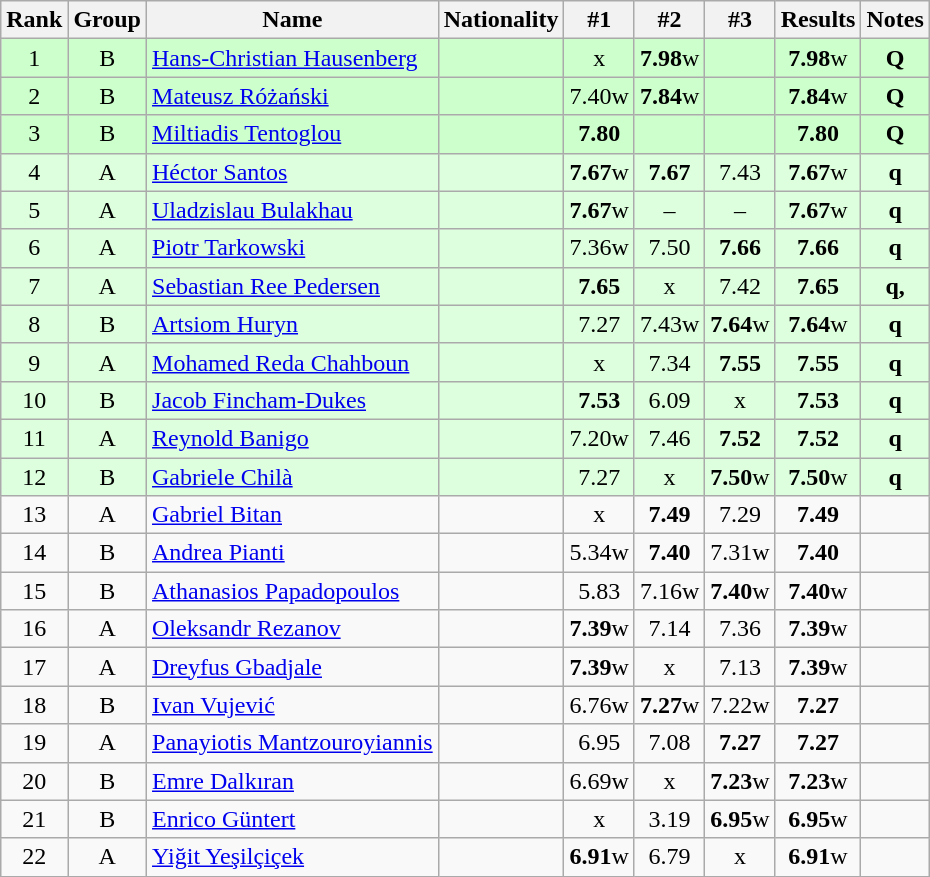<table class="wikitable sortable" style="text-align:center">
<tr>
<th>Rank</th>
<th>Group</th>
<th>Name</th>
<th>Nationality</th>
<th>#1</th>
<th>#2</th>
<th>#3</th>
<th>Results</th>
<th>Notes</th>
</tr>
<tr bgcolor=ccffcc>
<td>1</td>
<td>B</td>
<td align=left><a href='#'>Hans-Christian Hausenberg</a></td>
<td align=left></td>
<td>x</td>
<td><strong>7.98</strong>w</td>
<td></td>
<td><strong>7.98</strong>w</td>
<td><strong>Q</strong></td>
</tr>
<tr bgcolor=ccffcc>
<td>2</td>
<td>B</td>
<td align=left><a href='#'>Mateusz Różański</a></td>
<td align=left></td>
<td>7.40w</td>
<td><strong>7.84</strong>w</td>
<td></td>
<td><strong>7.84</strong>w</td>
<td><strong>Q</strong></td>
</tr>
<tr bgcolor=ccffcc>
<td>3</td>
<td>B</td>
<td align=left><a href='#'>Miltiadis Tentoglou</a></td>
<td align=left></td>
<td><strong>7.80</strong></td>
<td></td>
<td></td>
<td><strong>7.80</strong></td>
<td><strong>Q</strong></td>
</tr>
<tr bgcolor=ddffdd>
<td>4</td>
<td>A</td>
<td align=left><a href='#'>Héctor Santos</a></td>
<td align="left"></td>
<td><strong>7.67</strong>w</td>
<td><strong>7.67</strong></td>
<td>7.43</td>
<td><strong>7.67</strong>w</td>
<td><strong>q</strong></td>
</tr>
<tr bgcolor=ddffdd>
<td>5</td>
<td>A</td>
<td align=left><a href='#'>Uladzislau Bulakhau</a></td>
<td align=left></td>
<td><strong>7.67</strong>w</td>
<td>–</td>
<td>–</td>
<td><strong>7.67</strong>w</td>
<td><strong>q</strong></td>
</tr>
<tr bgcolor=ddffdd>
<td>6</td>
<td>A</td>
<td align=left><a href='#'>Piotr Tarkowski</a></td>
<td align=left></td>
<td>7.36w</td>
<td>7.50</td>
<td><strong>7.66</strong></td>
<td><strong>7.66</strong></td>
<td><strong>q</strong></td>
</tr>
<tr bgcolor=ddffdd>
<td>7</td>
<td>A</td>
<td align=left><a href='#'>Sebastian Ree Pedersen</a></td>
<td align=left></td>
<td><strong>7.65</strong></td>
<td>x</td>
<td>7.42</td>
<td><strong>7.65</strong></td>
<td><strong>q, </strong></td>
</tr>
<tr bgcolor=ddffdd>
<td>8</td>
<td>B</td>
<td align=left><a href='#'>Artsiom Huryn</a></td>
<td align=left></td>
<td>7.27</td>
<td>7.43w</td>
<td><strong>7.64</strong>w</td>
<td><strong>7.64</strong>w</td>
<td><strong>q</strong></td>
</tr>
<tr bgcolor=ddffdd>
<td>9</td>
<td>A</td>
<td align=left><a href='#'>Mohamed Reda Chahboun</a></td>
<td align=left></td>
<td>x</td>
<td>7.34</td>
<td><strong>7.55</strong></td>
<td><strong>7.55</strong></td>
<td><strong>q</strong></td>
</tr>
<tr bgcolor=ddffdd>
<td>10</td>
<td>B</td>
<td align=left><a href='#'>Jacob Fincham-Dukes</a></td>
<td align=left></td>
<td><strong>7.53</strong></td>
<td>6.09</td>
<td>x</td>
<td><strong>7.53</strong></td>
<td><strong>q</strong></td>
</tr>
<tr bgcolor=ddffdd>
<td>11</td>
<td>A</td>
<td align=left><a href='#'>Reynold Banigo</a></td>
<td align=left></td>
<td>7.20w</td>
<td>7.46</td>
<td><strong>7.52</strong></td>
<td><strong>7.52</strong></td>
<td><strong>q</strong></td>
</tr>
<tr bgcolor=ddffdd>
<td>12</td>
<td>B</td>
<td align=left><a href='#'>Gabriele Chilà</a></td>
<td align=left></td>
<td>7.27</td>
<td>x</td>
<td><strong>7.50</strong>w</td>
<td><strong>7.50</strong>w</td>
<td><strong>q</strong></td>
</tr>
<tr>
<td>13</td>
<td>A</td>
<td align=left><a href='#'>Gabriel Bitan</a></td>
<td align=left></td>
<td>x</td>
<td><strong>7.49</strong></td>
<td>7.29</td>
<td><strong>7.49</strong></td>
<td></td>
</tr>
<tr>
<td>14</td>
<td>B</td>
<td align=left><a href='#'>Andrea Pianti</a></td>
<td align=left></td>
<td>5.34w</td>
<td><strong>7.40</strong></td>
<td>7.31w</td>
<td><strong>7.40</strong></td>
<td></td>
</tr>
<tr>
<td>15</td>
<td>B</td>
<td align=left><a href='#'>Athanasios Papadopoulos</a></td>
<td align=left></td>
<td>5.83</td>
<td>7.16w</td>
<td><strong>7.40</strong>w</td>
<td><strong>7.40</strong>w</td>
<td></td>
</tr>
<tr>
<td>16</td>
<td>A</td>
<td align=left><a href='#'>Oleksandr Rezanov</a></td>
<td align="left"></td>
<td><strong>7.39</strong>w</td>
<td>7.14</td>
<td>7.36</td>
<td><strong>7.39</strong>w</td>
<td></td>
</tr>
<tr>
<td>17</td>
<td>A</td>
<td align=left><a href='#'>Dreyfus Gbadjale</a></td>
<td align=left></td>
<td><strong>7.39</strong>w</td>
<td>x</td>
<td>7.13</td>
<td><strong>7.39</strong>w</td>
<td></td>
</tr>
<tr>
<td>18</td>
<td>B</td>
<td align=left><a href='#'>Ivan Vujević</a></td>
<td align=left></td>
<td>6.76w</td>
<td><strong>7.27</strong>w</td>
<td>7.22w</td>
<td><strong>7.27</strong></td>
<td></td>
</tr>
<tr>
<td>19</td>
<td>A</td>
<td align=left><a href='#'>Panayiotis Mantzouroyiannis</a></td>
<td align=left></td>
<td>6.95</td>
<td>7.08</td>
<td><strong>7.27</strong></td>
<td><strong>7.27</strong></td>
<td></td>
</tr>
<tr>
<td>20</td>
<td>B</td>
<td align=left><a href='#'>Emre Dalkıran</a></td>
<td align=left></td>
<td>6.69w</td>
<td>x</td>
<td><strong>7.23</strong>w</td>
<td><strong>7.23</strong>w</td>
<td></td>
</tr>
<tr>
<td>21</td>
<td>B</td>
<td align=left><a href='#'>Enrico Güntert</a></td>
<td align=left></td>
<td>x</td>
<td>3.19</td>
<td><strong>6.95</strong>w</td>
<td><strong>6.95</strong>w</td>
<td></td>
</tr>
<tr>
<td>22</td>
<td>A</td>
<td align=left><a href='#'>Yiğit Yeşilçiçek</a></td>
<td align=left></td>
<td><strong>6.91</strong>w</td>
<td>6.79</td>
<td>x</td>
<td><strong>6.91</strong>w</td>
<td></td>
</tr>
</table>
